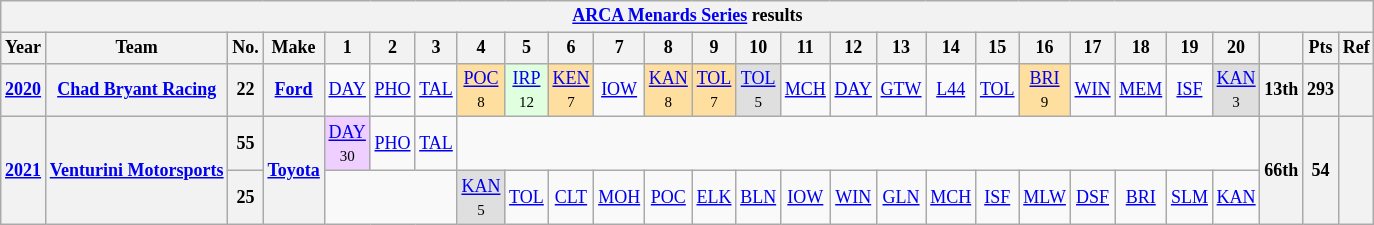<table class="wikitable" style="text-align:center; font-size:75%">
<tr>
<th colspan=27><a href='#'>ARCA Menards Series</a> results</th>
</tr>
<tr>
<th>Year</th>
<th>Team</th>
<th>No.</th>
<th>Make</th>
<th>1</th>
<th>2</th>
<th>3</th>
<th>4</th>
<th>5</th>
<th>6</th>
<th>7</th>
<th>8</th>
<th>9</th>
<th>10</th>
<th>11</th>
<th>12</th>
<th>13</th>
<th>14</th>
<th>15</th>
<th>16</th>
<th>17</th>
<th>18</th>
<th>19</th>
<th>20</th>
<th></th>
<th>Pts</th>
<th>Ref</th>
</tr>
<tr>
<th><a href='#'>2020</a></th>
<th><a href='#'>Chad Bryant Racing</a></th>
<th>22</th>
<th><a href='#'>Ford</a></th>
<td><a href='#'>DAY</a></td>
<td><a href='#'>PHO</a></td>
<td><a href='#'>TAL</a></td>
<td style="background:#FFDF9F;"><a href='#'>POC</a><br><small>8</small></td>
<td style="background:#DFFFDF;"><a href='#'>IRP</a><br><small>12</small></td>
<td style="background:#FFDF9F;"><a href='#'>KEN</a><br><small>7</small></td>
<td><a href='#'>IOW</a></td>
<td style="background:#FFDF9F;"><a href='#'>KAN</a><br><small>8</small></td>
<td style="background:#FFDF9F;"><a href='#'>TOL</a><br><small>7</small></td>
<td style="background:#DFDFDF;"><a href='#'>TOL</a><br><small>5</small></td>
<td><a href='#'>MCH</a></td>
<td><a href='#'>DAY</a></td>
<td><a href='#'>GTW</a></td>
<td><a href='#'>L44</a></td>
<td><a href='#'>TOL</a></td>
<td style="background:#FFDF9F;"><a href='#'>BRI</a><br><small>9</small></td>
<td><a href='#'>WIN</a></td>
<td><a href='#'>MEM</a></td>
<td><a href='#'>ISF</a></td>
<td style="background:#DFDFDF;"><a href='#'>KAN</a><br><small>3</small></td>
<th>13th</th>
<th>293</th>
<th></th>
</tr>
<tr>
<th rowspan=2><a href='#'>2021</a></th>
<th rowspan=2><a href='#'>Venturini Motorsports</a></th>
<th>55</th>
<th rowspan=2><a href='#'>Toyota</a></th>
<td style="background:#EFCFFF;"><a href='#'>DAY</a><br><small>30</small></td>
<td><a href='#'>PHO</a></td>
<td><a href='#'>TAL</a></td>
<td colspan=17></td>
<th rowspan=2>66th</th>
<th rowspan=2>54</th>
<th rowspan=2></th>
</tr>
<tr>
<th>25</th>
<td colspan=3></td>
<td style="background:#DFDFDF;"><a href='#'>KAN</a><br><small>5</small></td>
<td><a href='#'>TOL</a></td>
<td><a href='#'>CLT</a></td>
<td><a href='#'>MOH</a></td>
<td><a href='#'>POC</a></td>
<td><a href='#'>ELK</a></td>
<td><a href='#'>BLN</a></td>
<td><a href='#'>IOW</a></td>
<td><a href='#'>WIN</a></td>
<td><a href='#'>GLN</a></td>
<td><a href='#'>MCH</a></td>
<td><a href='#'>ISF</a></td>
<td><a href='#'>MLW</a></td>
<td><a href='#'>DSF</a></td>
<td><a href='#'>BRI</a></td>
<td><a href='#'>SLM</a></td>
<td><a href='#'>KAN</a></td>
</tr>
</table>
